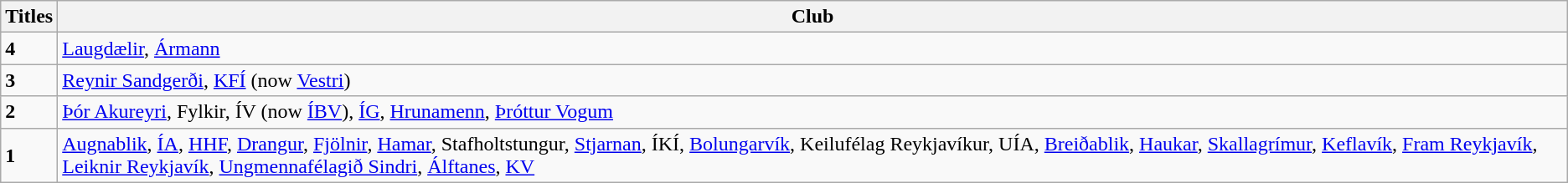<table class="wikitable" style="text-align: Left">
<tr>
<th>Titles</th>
<th>Club</th>
</tr>
<tr>
<td><strong>4</strong></td>
<td><a href='#'>Laugdælir</a>, <a href='#'>Ármann</a></td>
</tr>
<tr>
<td><strong>3</strong></td>
<td><a href='#'>Reynir Sandgerði</a>, <a href='#'>KFÍ</a> (now <a href='#'>Vestri</a>)</td>
</tr>
<tr>
<td><strong>2</strong></td>
<td><a href='#'>Þór Akureyri</a>, Fylkir, ÍV (now <a href='#'>ÍBV</a>), <a href='#'>ÍG</a>, <a href='#'>Hrunamenn</a>, <a href='#'>Þróttur Vogum</a></td>
</tr>
<tr>
<td><strong>1</strong></td>
<td><a href='#'>Augnablik</a>, <a href='#'>ÍA</a>, <a href='#'>HHF</a>, <a href='#'>Drangur</a>, <a href='#'>Fjölnir</a>, <a href='#'>Hamar</a>, Stafholtstungur, <a href='#'>Stjarnan</a>, ÍKÍ, <a href='#'>Bolungarvík</a>, Keilufélag Reykjavíkur, UÍA, <a href='#'>Breiðablik</a>, <a href='#'>Haukar</a>, <a href='#'>Skallagrímur</a>, <a href='#'>Keflavík</a>, <a href='#'>Fram Reykjavík</a>, <a href='#'>Leiknir Reykjavík</a>, <a href='#'>Ungmennafélagið Sindri</a>, <a href='#'>Álftanes</a>, <a href='#'>KV</a></td>
</tr>
</table>
